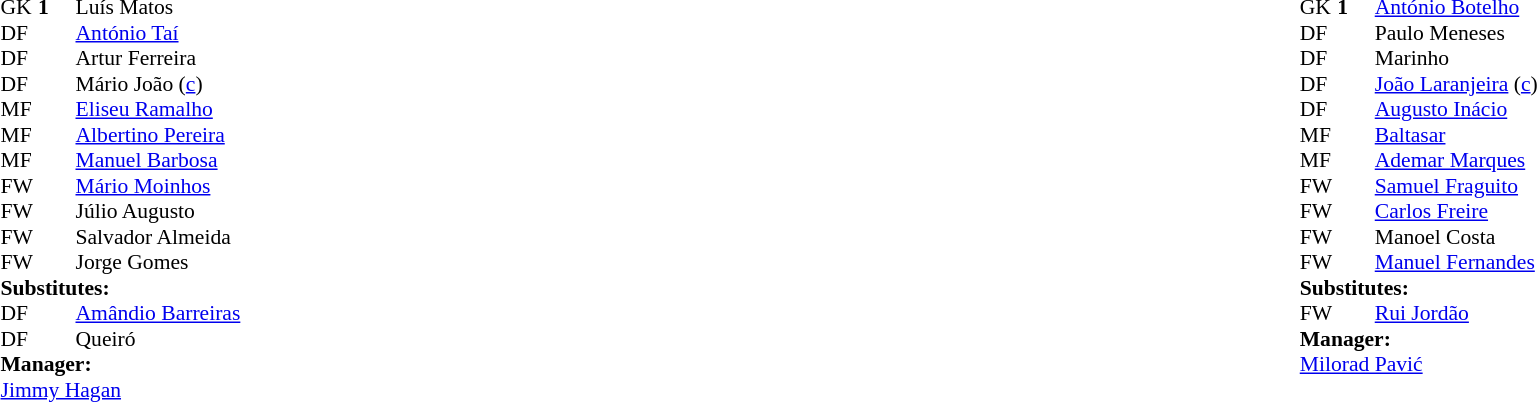<table width="100%">
<tr>
<td valign="top" width="50%"><br><table style="font-size: 90%" cellspacing="0" cellpadding="0">
<tr>
<td colspan="4"></td>
</tr>
<tr>
<th width=25></th>
<th width=25></th>
</tr>
<tr>
<td>GK</td>
<td><strong>1</strong></td>
<td> Luís Matos</td>
</tr>
<tr>
<td>DF</td>
<td></td>
<td> <a href='#'>António Taí</a></td>
</tr>
<tr>
<td>DF</td>
<td></td>
<td> Artur Ferreira</td>
</tr>
<tr>
<td>DF</td>
<td></td>
<td> Mário João (<a href='#'>c</a>)</td>
</tr>
<tr>
<td>MF</td>
<td></td>
<td> <a href='#'>Eliseu Ramalho</a></td>
<td></td>
<td></td>
</tr>
<tr>
<td>MF</td>
<td></td>
<td> <a href='#'>Albertino Pereira</a></td>
</tr>
<tr>
<td>MF</td>
<td></td>
<td> <a href='#'>Manuel Barbosa</a></td>
</tr>
<tr>
<td>FW</td>
<td></td>
<td> <a href='#'>Mário Moinhos</a></td>
<td></td>
<td></td>
</tr>
<tr>
<td>FW</td>
<td></td>
<td> Júlio Augusto</td>
</tr>
<tr>
<td>FW</td>
<td></td>
<td> Salvador Almeida</td>
</tr>
<tr>
<td>FW</td>
<td></td>
<td> Jorge Gomes</td>
</tr>
<tr>
<td colspan=3><strong>Substitutes:</strong></td>
</tr>
<tr>
<td>DF</td>
<td></td>
<td> <a href='#'>Amândio Barreiras</a></td>
<td></td>
<td></td>
</tr>
<tr>
<td>DF</td>
<td></td>
<td> Queiró</td>
<td></td>
<td></td>
</tr>
<tr>
<td colspan=3><strong>Manager:</strong></td>
</tr>
<tr>
<td colspan=4> <a href='#'>Jimmy Hagan</a></td>
</tr>
</table>
</td>
<td valign="top"></td>
<td valign="top" width="50%"><br><table style="font-size: 90%" cellspacing="0" cellpadding="0" align=center>
<tr>
<td colspan="4"></td>
</tr>
<tr>
<th width=25></th>
<th width=25></th>
</tr>
<tr>
<td>GK</td>
<td><strong>1</strong></td>
<td> <a href='#'>António Botelho</a></td>
</tr>
<tr>
<td>DF</td>
<td></td>
<td> Paulo Meneses</td>
</tr>
<tr>
<td>DF</td>
<td></td>
<td> Marinho</td>
</tr>
<tr>
<td>DF</td>
<td></td>
<td> <a href='#'>João Laranjeira</a> (<a href='#'>c</a>)</td>
</tr>
<tr>
<td>DF</td>
<td></td>
<td> <a href='#'>Augusto Inácio</a></td>
</tr>
<tr>
<td>MF</td>
<td></td>
<td> <a href='#'>Baltasar</a></td>
</tr>
<tr>
<td>MF</td>
<td></td>
<td> <a href='#'>Ademar Marques</a></td>
</tr>
<tr>
<td>FW</td>
<td></td>
<td> <a href='#'>Samuel Fraguito</a></td>
</tr>
<tr>
<td>FW</td>
<td></td>
<td> <a href='#'>Carlos Freire</a></td>
</tr>
<tr>
<td>FW</td>
<td></td>
<td> Manoel Costa</td>
<td></td>
<td></td>
</tr>
<tr>
<td>FW</td>
<td></td>
<td> <a href='#'>Manuel Fernandes</a></td>
</tr>
<tr>
<td colspan=3><strong>Substitutes:</strong></td>
</tr>
<tr>
<td>FW</td>
<td></td>
<td> <a href='#'>Rui Jordão</a></td>
<td></td>
<td></td>
</tr>
<tr>
<td colspan=3><strong>Manager:</strong></td>
</tr>
<tr>
<td colspan=4> <a href='#'>Milorad Pavić</a></td>
</tr>
</table>
</td>
</tr>
</table>
